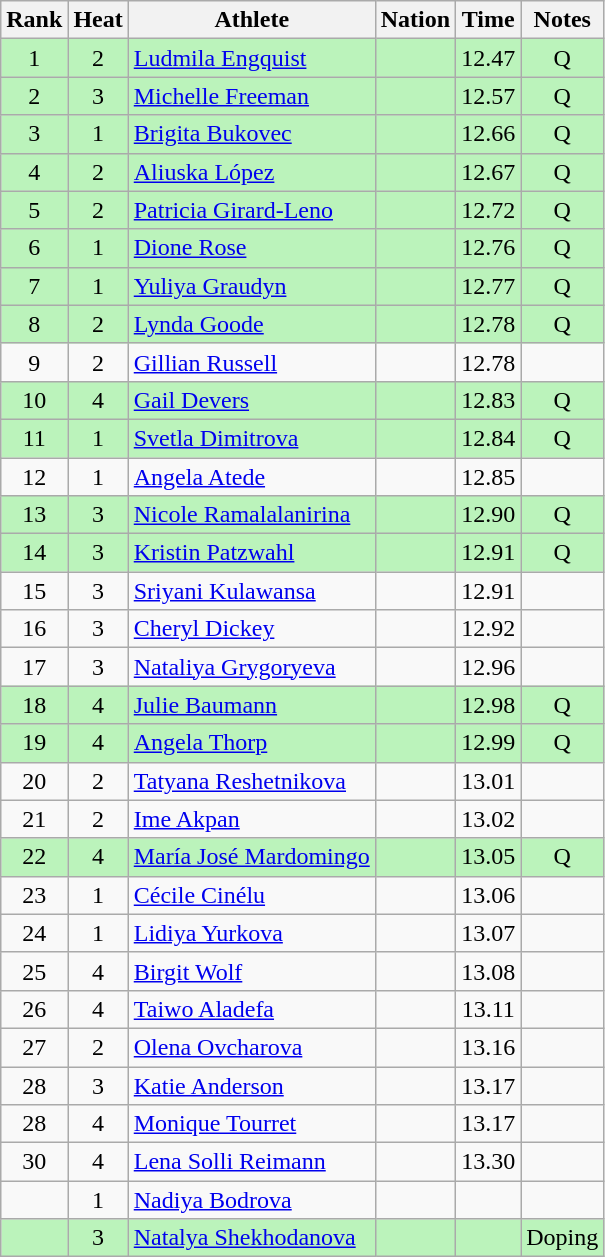<table class="wikitable sortable" style="text-align:center">
<tr>
<th>Rank</th>
<th>Heat</th>
<th>Athlete</th>
<th>Nation</th>
<th>Time</th>
<th>Notes</th>
</tr>
<tr bgcolor=bbf3bb>
<td>1</td>
<td>2</td>
<td align="left"><a href='#'>Ludmila Engquist</a></td>
<td align=left></td>
<td>12.47</td>
<td>Q</td>
</tr>
<tr bgcolor=bbf3bb>
<td>2</td>
<td>3</td>
<td align="left"><a href='#'>Michelle Freeman</a></td>
<td align=left></td>
<td>12.57</td>
<td>Q</td>
</tr>
<tr bgcolor=bbf3bb>
<td>3</td>
<td>1</td>
<td align="left"><a href='#'>Brigita Bukovec</a></td>
<td align=left></td>
<td>12.66</td>
<td>Q</td>
</tr>
<tr bgcolor=bbf3bb>
<td>4</td>
<td>2</td>
<td align="left"><a href='#'>Aliuska López</a></td>
<td align=left></td>
<td>12.67</td>
<td>Q</td>
</tr>
<tr bgcolor=bbf3bb>
<td>5</td>
<td>2</td>
<td align="left"><a href='#'>Patricia Girard-Leno</a></td>
<td align=left></td>
<td>12.72</td>
<td>Q</td>
</tr>
<tr bgcolor=bbf3bb>
<td>6</td>
<td>1</td>
<td align="left"><a href='#'>Dione Rose</a></td>
<td align=left></td>
<td>12.76</td>
<td>Q</td>
</tr>
<tr bgcolor=bbf3bb>
<td>7</td>
<td>1</td>
<td align="left"><a href='#'>Yuliya Graudyn</a></td>
<td align=left></td>
<td>12.77</td>
<td>Q</td>
</tr>
<tr bgcolor=bbf3bb>
<td>8</td>
<td>2</td>
<td align="left"><a href='#'>Lynda Goode</a></td>
<td align=left></td>
<td>12.78</td>
<td>Q</td>
</tr>
<tr>
<td>9</td>
<td>2</td>
<td align="left"><a href='#'>Gillian Russell</a></td>
<td align=left></td>
<td>12.78</td>
<td></td>
</tr>
<tr bgcolor=bbf3bb>
<td>10</td>
<td>4</td>
<td align="left"><a href='#'>Gail Devers</a></td>
<td align=left></td>
<td>12.83</td>
<td>Q</td>
</tr>
<tr bgcolor=bbf3bb>
<td>11</td>
<td>1</td>
<td align="left"><a href='#'>Svetla Dimitrova</a></td>
<td align=left></td>
<td>12.84</td>
<td>Q</td>
</tr>
<tr>
<td>12</td>
<td>1</td>
<td align="left"><a href='#'>Angela Atede</a></td>
<td align=left></td>
<td>12.85</td>
<td></td>
</tr>
<tr bgcolor=bbf3bb>
<td>13</td>
<td>3</td>
<td align="left"><a href='#'>Nicole Ramalalanirina</a></td>
<td align=left></td>
<td>12.90</td>
<td>Q</td>
</tr>
<tr bgcolor=bbf3bb>
<td>14</td>
<td>3</td>
<td align="left"><a href='#'>Kristin Patzwahl</a></td>
<td align=left></td>
<td>12.91</td>
<td>Q</td>
</tr>
<tr>
<td>15</td>
<td>3</td>
<td align="left"><a href='#'>Sriyani Kulawansa</a></td>
<td align=left></td>
<td>12.91</td>
<td></td>
</tr>
<tr>
<td>16</td>
<td>3</td>
<td align="left"><a href='#'>Cheryl Dickey</a></td>
<td align=left></td>
<td>12.92</td>
<td></td>
</tr>
<tr>
<td>17</td>
<td>3</td>
<td align="left"><a href='#'>Nataliya Grygoryeva</a></td>
<td align=left></td>
<td>12.96</td>
<td></td>
</tr>
<tr bgcolor=bbf3bb>
<td>18</td>
<td>4</td>
<td align="left"><a href='#'>Julie Baumann</a></td>
<td align=left></td>
<td>12.98</td>
<td>Q</td>
</tr>
<tr bgcolor=bbf3bb>
<td>19</td>
<td>4</td>
<td align="left"><a href='#'>Angela Thorp</a></td>
<td align=left></td>
<td>12.99</td>
<td>Q</td>
</tr>
<tr>
<td>20</td>
<td>2</td>
<td align="left"><a href='#'>Tatyana Reshetnikova</a></td>
<td align=left></td>
<td>13.01</td>
<td></td>
</tr>
<tr>
<td>21</td>
<td>2</td>
<td align="left"><a href='#'>Ime Akpan</a></td>
<td align=left></td>
<td>13.02</td>
<td></td>
</tr>
<tr bgcolor=bbf3bb>
<td>22</td>
<td>4</td>
<td align="left"><a href='#'>María José Mardomingo</a></td>
<td align=left></td>
<td>13.05</td>
<td>Q</td>
</tr>
<tr>
<td>23</td>
<td>1</td>
<td align="left"><a href='#'>Cécile Cinélu</a></td>
<td align=left></td>
<td>13.06</td>
<td></td>
</tr>
<tr>
<td>24</td>
<td>1</td>
<td align="left"><a href='#'>Lidiya Yurkova</a></td>
<td align=left></td>
<td>13.07</td>
<td></td>
</tr>
<tr>
<td>25</td>
<td>4</td>
<td align="left"><a href='#'>Birgit Wolf</a></td>
<td align=left></td>
<td>13.08</td>
<td></td>
</tr>
<tr>
<td>26</td>
<td>4</td>
<td align="left"><a href='#'>Taiwo Aladefa</a></td>
<td align=left></td>
<td>13.11</td>
<td></td>
</tr>
<tr>
<td>27</td>
<td>2</td>
<td align="left"><a href='#'>Olena Ovcharova</a></td>
<td align=left></td>
<td>13.16</td>
<td></td>
</tr>
<tr>
<td>28</td>
<td>3</td>
<td align="left"><a href='#'>Katie Anderson</a></td>
<td align=left></td>
<td>13.17</td>
<td></td>
</tr>
<tr>
<td>28</td>
<td>4</td>
<td align="left"><a href='#'>Monique Tourret</a></td>
<td align=left></td>
<td>13.17</td>
<td></td>
</tr>
<tr>
<td>30</td>
<td>4</td>
<td align="left"><a href='#'>Lena Solli Reimann</a></td>
<td align=left></td>
<td>13.30</td>
<td></td>
</tr>
<tr>
<td></td>
<td>1</td>
<td align="left"><a href='#'>Nadiya Bodrova</a></td>
<td align=left></td>
<td></td>
<td></td>
</tr>
<tr bgcolor=bbf3bb>
<td></td>
<td>3</td>
<td align="left"><a href='#'>Natalya Shekhodanova</a></td>
<td align=left></td>
<td></td>
<td>Doping</td>
</tr>
</table>
